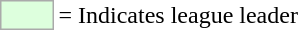<table>
<tr>
<td style="background:#DDFFDD; border:1px solid #aaa; width:2em;"></td>
<td>= Indicates league leader</td>
</tr>
</table>
